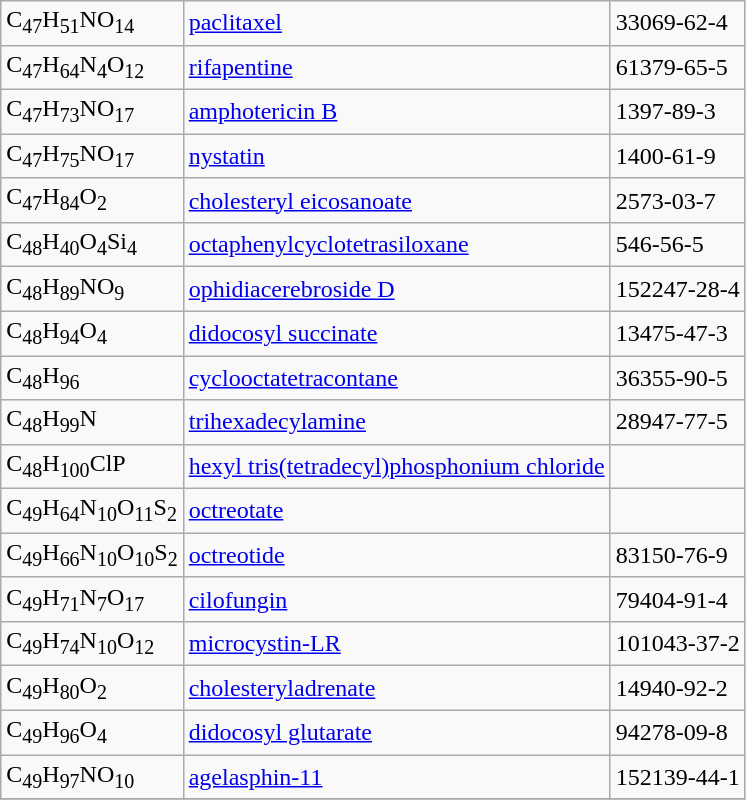<table class= "wikitable">
<tr>
<td>C<sub>47</sub>H<sub>51</sub>NO<sub>14</sub></td>
<td><a href='#'>paclitaxel</a></td>
<td>33069-62-4</td>
</tr>
<tr>
<td>C<sub>47</sub>H<sub>64</sub>N<sub>4</sub>O<sub>12</sub></td>
<td><a href='#'>rifapentine</a></td>
<td>61379-65-5</td>
</tr>
<tr>
<td>C<sub>47</sub>H<sub>73</sub>NO<sub>17</sub></td>
<td><a href='#'>amphotericin B</a></td>
<td>1397-89-3</td>
</tr>
<tr>
<td>C<sub>47</sub>H<sub>75</sub>NO<sub>17</sub></td>
<td><a href='#'>nystatin</a></td>
<td>1400-61-9</td>
</tr>
<tr>
<td>C<sub>47</sub>H<sub>84</sub>O<sub>2</sub></td>
<td><a href='#'>cholesteryl eicosanoate</a></td>
<td>2573-03-7</td>
</tr>
<tr>
<td>C<sub>48</sub>H<sub>40</sub>O<sub>4</sub>Si<sub>4</sub></td>
<td><a href='#'>octaphenylcyclotetrasiloxane</a></td>
<td>546-56-5</td>
</tr>
<tr>
<td>C<sub>48</sub>H<sub>89</sub>NO<sub>9</sub></td>
<td><a href='#'>ophidiacerebroside D</a></td>
<td>152247-28-4</td>
</tr>
<tr>
<td>C<sub>48</sub>H<sub>94</sub>O<sub>4</sub></td>
<td><a href='#'>didocosyl succinate</a></td>
<td>13475-47-3</td>
</tr>
<tr>
<td>C<sub>48</sub>H<sub>96</sub></td>
<td><a href='#'>cyclooctatetracontane</a></td>
<td>36355-90-5</td>
</tr>
<tr>
<td>C<sub>48</sub>H<sub>99</sub>N</td>
<td><a href='#'>trihexadecylamine</a></td>
<td>28947-77-5</td>
</tr>
<tr>
<td>C<sub>48</sub>H<sub>100</sub>ClP</td>
<td><a href='#'>hexyl tris(tetradecyl)phosphonium chloride</a></td>
<td></td>
</tr>
<tr>
<td>C<sub>49</sub>H<sub>64</sub>N<sub>10</sub>O<sub>11</sub>S<sub>2</sub></td>
<td><a href='#'>octreotate</a></td>
<td></td>
</tr>
<tr>
<td>C<sub>49</sub>H<sub>66</sub>N<sub>10</sub>O<sub>10</sub>S<sub>2</sub></td>
<td><a href='#'>octreotide</a></td>
<td>83150-76-9</td>
</tr>
<tr>
<td>C<sub>49</sub>H<sub>71</sub>N<sub>7</sub>O<sub>17</sub></td>
<td><a href='#'>cilofungin</a></td>
<td>79404-91-4</td>
</tr>
<tr>
<td>C<sub>49</sub>H<sub>74</sub>N<sub>10</sub>O<sub>12</sub></td>
<td><a href='#'>microcystin-LR</a></td>
<td>101043-37-2</td>
</tr>
<tr>
<td>C<sub>49</sub>H<sub>80</sub>O<sub>2</sub></td>
<td><a href='#'>cholesteryladrenate</a></td>
<td>14940-92-2</td>
</tr>
<tr>
<td>C<sub>49</sub>H<sub>96</sub>O<sub>4</sub></td>
<td><a href='#'>didocosyl glutarate</a></td>
<td>94278-09-8</td>
</tr>
<tr>
<td>C<sub>49</sub>H<sub>97</sub>NO<sub>10</sub></td>
<td><a href='#'>agelasphin-11</a></td>
<td>152139-44-1</td>
</tr>
<tr>
</tr>
</table>
